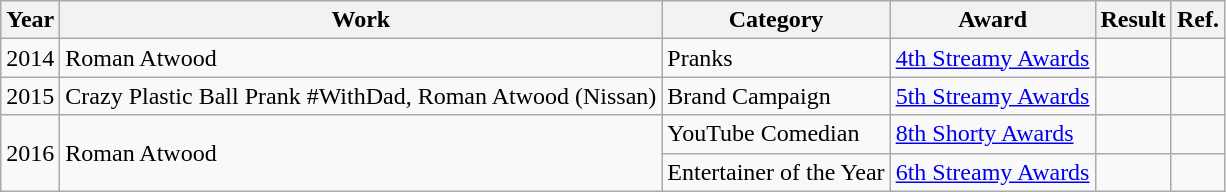<table class="wikitable">
<tr>
<th>Year</th>
<th>Work</th>
<th>Category</th>
<th>Award</th>
<th>Result</th>
<th>Ref.</th>
</tr>
<tr>
<td>2014</td>
<td>Roman Atwood</td>
<td>Pranks</td>
<td><a href='#'>4th Streamy Awards</a></td>
<td></td>
<td></td>
</tr>
<tr>
<td>2015</td>
<td>Crazy Plastic Ball Prank #WithDad, Roman Atwood (Nissan)</td>
<td>Brand Campaign</td>
<td><a href='#'>5th Streamy Awards</a></td>
<td></td>
<td></td>
</tr>
<tr>
<td rowspan="2">2016</td>
<td rowspan="2">Roman Atwood</td>
<td>YouTube Comedian</td>
<td><a href='#'>8th Shorty Awards</a></td>
<td></td>
<td></td>
</tr>
<tr>
<td>Entertainer of the Year</td>
<td><a href='#'>6th Streamy Awards</a></td>
<td></td>
<td></td>
</tr>
</table>
